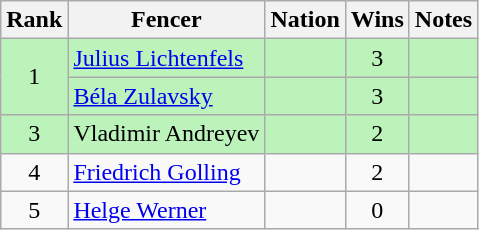<table class="wikitable sortable" style="text-align:center">
<tr>
<th>Rank</th>
<th>Fencer</th>
<th>Nation</th>
<th>Wins</th>
<th>Notes</th>
</tr>
<tr bgcolor=bbf3bb>
<td rowspan=2>1</td>
<td align=left><a href='#'>Julius Lichtenfels</a></td>
<td align=left></td>
<td>3</td>
<td></td>
</tr>
<tr bgcolor=bbf3bb>
<td align=left><a href='#'>Béla Zulavsky</a></td>
<td align=left></td>
<td>3</td>
<td></td>
</tr>
<tr bgcolor=bbf3bb>
<td>3</td>
<td align=left>Vladimir Andreyev</td>
<td align=left></td>
<td>2</td>
<td></td>
</tr>
<tr>
<td>4</td>
<td align=left><a href='#'>Friedrich Golling</a></td>
<td align=left></td>
<td>2</td>
<td></td>
</tr>
<tr>
<td>5</td>
<td align=left><a href='#'>Helge Werner</a></td>
<td align=left></td>
<td>0</td>
<td></td>
</tr>
</table>
